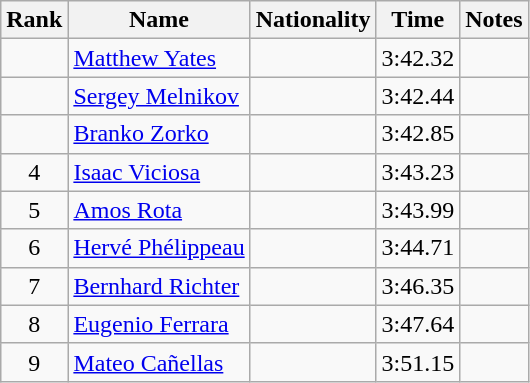<table class="wikitable sortable" style="text-align:center">
<tr>
<th>Rank</th>
<th>Name</th>
<th>Nationality</th>
<th>Time</th>
<th>Notes</th>
</tr>
<tr>
<td></td>
<td align="left"><a href='#'>Matthew Yates</a></td>
<td align=left></td>
<td>3:42.32</td>
<td></td>
</tr>
<tr>
<td></td>
<td align="left"><a href='#'>Sergey Melnikov</a></td>
<td align=left></td>
<td>3:42.44</td>
<td></td>
</tr>
<tr>
<td></td>
<td align="left"><a href='#'>Branko Zorko</a></td>
<td align=left></td>
<td>3:42.85</td>
<td></td>
</tr>
<tr>
<td>4</td>
<td align="left"><a href='#'>Isaac Viciosa</a></td>
<td align=left></td>
<td>3:43.23</td>
<td></td>
</tr>
<tr>
<td>5</td>
<td align="left"><a href='#'>Amos Rota</a></td>
<td align=left></td>
<td>3:43.99</td>
<td></td>
</tr>
<tr>
<td>6</td>
<td align="left"><a href='#'>Hervé Phélippeau</a></td>
<td align=left></td>
<td>3:44.71</td>
<td></td>
</tr>
<tr>
<td>7</td>
<td align="left"><a href='#'>Bernhard Richter</a></td>
<td align=left></td>
<td>3:46.35</td>
<td></td>
</tr>
<tr>
<td>8</td>
<td align="left"><a href='#'>Eugenio Ferrara</a></td>
<td align=left></td>
<td>3:47.64</td>
<td></td>
</tr>
<tr>
<td>9</td>
<td align="left"><a href='#'>Mateo Cañellas</a></td>
<td align=left></td>
<td>3:51.15</td>
<td></td>
</tr>
</table>
